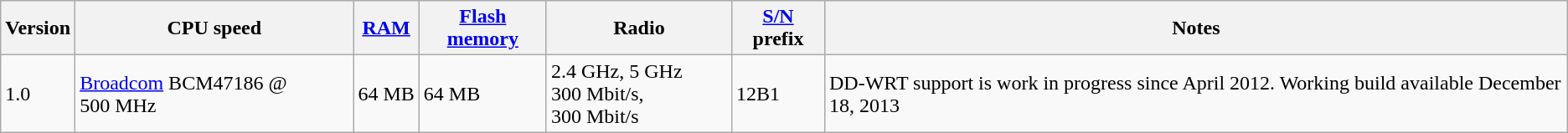<table class="wikitable">
<tr>
<th>Version</th>
<th>CPU speed</th>
<th><a href='#'>RAM</a></th>
<th><a href='#'>Flash memory</a></th>
<th>Radio</th>
<th><a href='#'>S/N</a> prefix</th>
<th>Notes</th>
</tr>
<tr>
<td>1.0</td>
<td><a href='#'>Broadcom</a> BCM47186 @ 500 MHz</td>
<td>64 MB</td>
<td>64 MB</td>
<td>2.4 GHz, 5 GHz<br>300 Mbit/s, 300 Mbit/s</td>
<td>12B1</td>
<td>DD-WRT support is work in progress since April 2012. Working build available December 18, 2013</td>
</tr>
</table>
